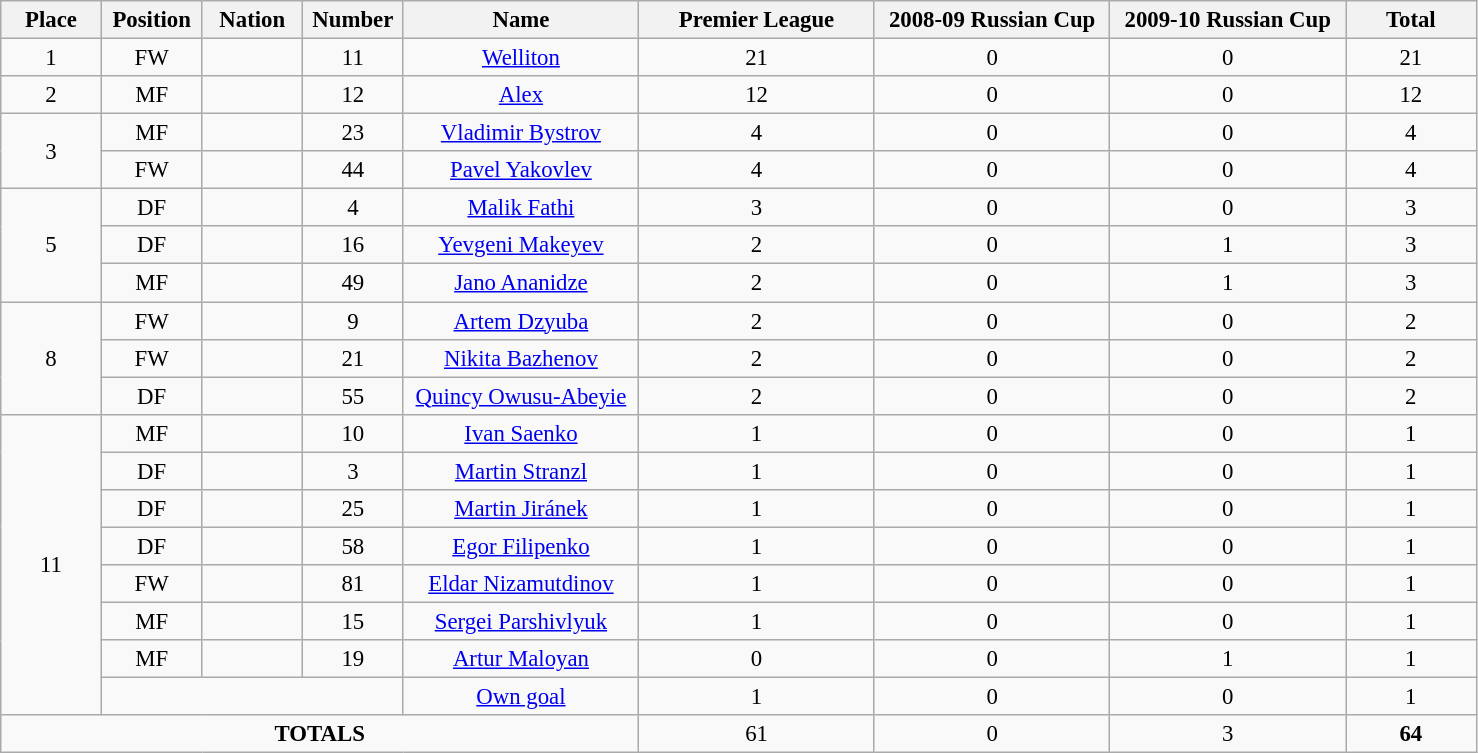<table class="wikitable" style="font-size: 95%; text-align: center;">
<tr>
<th width=60>Place</th>
<th width=60>Position</th>
<th width=60>Nation</th>
<th width=60>Number</th>
<th width=150>Name</th>
<th width=150>Premier League</th>
<th width=150>2008-09 Russian Cup</th>
<th width=150>2009-10 Russian Cup</th>
<th width=80>Total</th>
</tr>
<tr>
<td>1</td>
<td>FW</td>
<td></td>
<td>11</td>
<td><a href='#'>Welliton</a></td>
<td>21</td>
<td>0</td>
<td>0</td>
<td>21</td>
</tr>
<tr>
<td>2</td>
<td>MF</td>
<td></td>
<td>12</td>
<td><a href='#'>Alex</a></td>
<td>12</td>
<td>0</td>
<td>0</td>
<td>12</td>
</tr>
<tr>
<td rowspan="2">3</td>
<td>MF</td>
<td></td>
<td>23</td>
<td><a href='#'>Vladimir Bystrov</a></td>
<td>4</td>
<td>0</td>
<td>0</td>
<td>4</td>
</tr>
<tr>
<td>FW</td>
<td></td>
<td>44</td>
<td><a href='#'>Pavel Yakovlev</a></td>
<td>4</td>
<td>0</td>
<td>0</td>
<td>4</td>
</tr>
<tr>
<td rowspan="3">5</td>
<td>DF</td>
<td></td>
<td>4</td>
<td><a href='#'>Malik Fathi</a></td>
<td>3</td>
<td>0</td>
<td>0</td>
<td>3</td>
</tr>
<tr>
<td>DF</td>
<td></td>
<td>16</td>
<td><a href='#'>Yevgeni Makeyev</a></td>
<td>2</td>
<td>0</td>
<td>1</td>
<td>3</td>
</tr>
<tr>
<td>MF</td>
<td></td>
<td>49</td>
<td><a href='#'>Jano Ananidze</a></td>
<td>2</td>
<td>0</td>
<td>1</td>
<td>3</td>
</tr>
<tr>
<td rowspan="3">8</td>
<td>FW</td>
<td></td>
<td>9</td>
<td><a href='#'>Artem Dzyuba</a></td>
<td>2</td>
<td>0</td>
<td>0</td>
<td>2</td>
</tr>
<tr>
<td>FW</td>
<td></td>
<td>21</td>
<td><a href='#'>Nikita Bazhenov</a></td>
<td>2</td>
<td>0</td>
<td>0</td>
<td>2</td>
</tr>
<tr>
<td>DF</td>
<td></td>
<td>55</td>
<td><a href='#'>Quincy Owusu-Abeyie</a></td>
<td>2</td>
<td>0</td>
<td>0</td>
<td>2</td>
</tr>
<tr>
<td rowspan="8">11</td>
<td>MF</td>
<td></td>
<td>10</td>
<td><a href='#'>Ivan Saenko</a></td>
<td>1</td>
<td>0</td>
<td>0</td>
<td>1</td>
</tr>
<tr>
<td>DF</td>
<td></td>
<td>3</td>
<td><a href='#'>Martin Stranzl</a></td>
<td>1</td>
<td>0</td>
<td>0</td>
<td>1</td>
</tr>
<tr>
<td>DF</td>
<td></td>
<td>25</td>
<td><a href='#'>Martin Jiránek</a></td>
<td>1</td>
<td>0</td>
<td>0</td>
<td>1</td>
</tr>
<tr>
<td>DF</td>
<td></td>
<td>58</td>
<td><a href='#'>Egor Filipenko</a></td>
<td>1</td>
<td>0</td>
<td>0</td>
<td>1</td>
</tr>
<tr>
<td>FW</td>
<td></td>
<td>81</td>
<td><a href='#'>Eldar Nizamutdinov</a></td>
<td>1</td>
<td>0</td>
<td>0</td>
<td>1</td>
</tr>
<tr>
<td>MF</td>
<td></td>
<td>15</td>
<td><a href='#'>Sergei Parshivlyuk</a></td>
<td>1</td>
<td>0</td>
<td>0</td>
<td>1</td>
</tr>
<tr>
<td>MF</td>
<td></td>
<td>19</td>
<td><a href='#'>Artur Maloyan</a></td>
<td>0</td>
<td>0</td>
<td>1</td>
<td>1</td>
</tr>
<tr>
<td colspan="3"></td>
<td><a href='#'>Own goal</a></td>
<td>1</td>
<td>0</td>
<td>0</td>
<td>1</td>
</tr>
<tr>
<td colspan="5"><strong>TOTALS</strong></td>
<td>61</td>
<td>0</td>
<td>3</td>
<td><strong>64</strong></td>
</tr>
</table>
